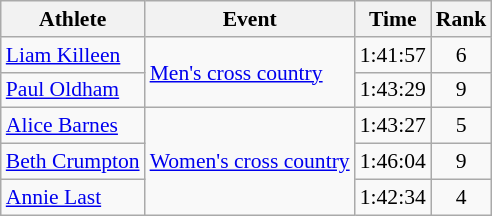<table class="wikitable" style="font-size:90%;">
<tr>
<th>Athlete</th>
<th>Event</th>
<th>Time</th>
<th>Rank</th>
</tr>
<tr align=center>
<td align=left><a href='#'>Liam Killeen</a></td>
<td style="text-align:left;" rowspan="2"><a href='#'>Men's cross country</a></td>
<td>1:41:57</td>
<td>6</td>
</tr>
<tr align=center>
<td align=left><a href='#'>Paul Oldham</a></td>
<td>1:43:29</td>
<td>9</td>
</tr>
<tr align=center>
<td align=left><a href='#'>Alice Barnes</a></td>
<td style="text-align:left;" rowspan="3"><a href='#'>Women's cross country</a></td>
<td>1:43:27</td>
<td>5</td>
</tr>
<tr align=center>
<td align=left><a href='#'>Beth Crumpton</a></td>
<td>1:46:04</td>
<td>9</td>
</tr>
<tr align=center>
<td align=left><a href='#'>Annie Last</a></td>
<td>1:42:34</td>
<td>4</td>
</tr>
</table>
